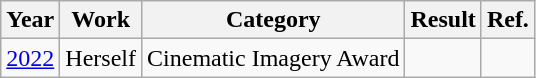<table class="wikitable">
<tr>
<th>Year</th>
<th>Work</th>
<th>Category</th>
<th>Result</th>
<th>Ref.</th>
</tr>
<tr>
<td rowspan="1"><a href='#'>2022</a></td>
<td>Herself</td>
<td>Cinematic Imagery Award</td>
<td></td>
<td rowspan="1"></td>
</tr>
</table>
